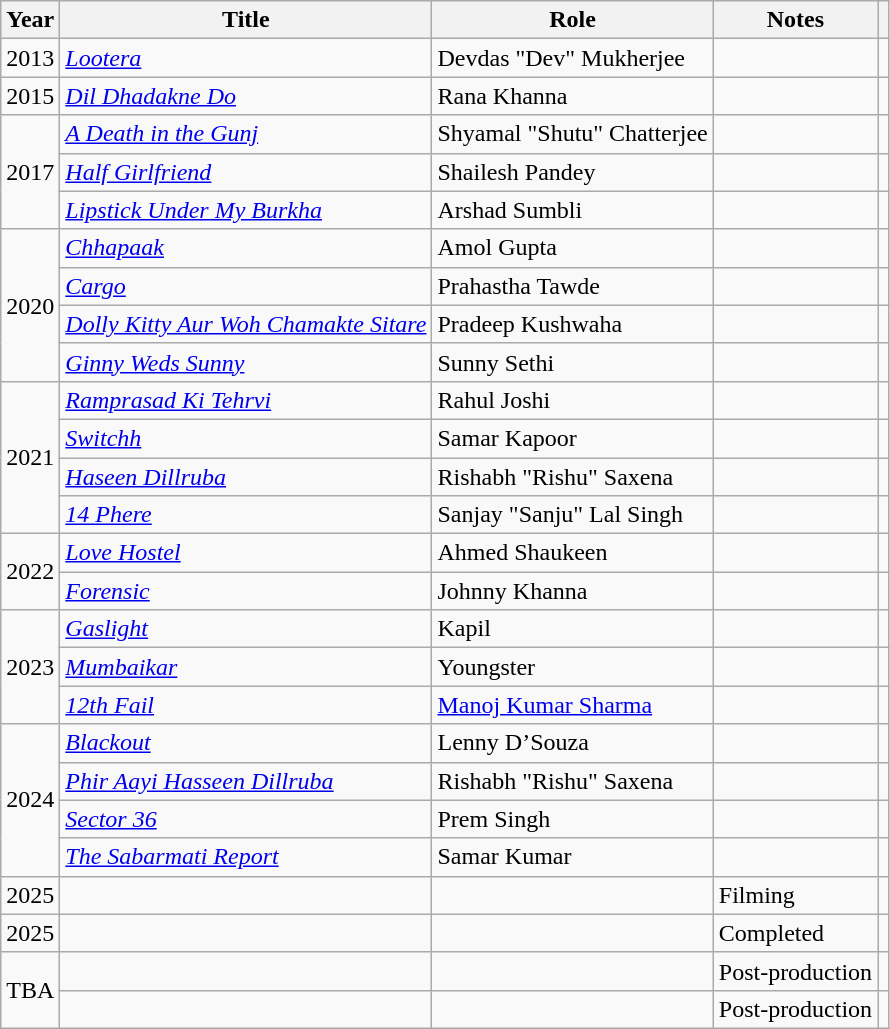<table class="wikitable plainrowheaders sortable" text-align: center;>
<tr>
<th scope="col">Year</th>
<th scope="col">Title</th>
<th scope="col">Role</th>
<th scope="col" class="unsortable">Notes</th>
<th scope="col" class="unsortable"></th>
</tr>
<tr>
<td>2013</td>
<td><em><a href='#'>Lootera</a></em></td>
<td>Devdas "Dev" Mukherjee</td>
<td></td>
<td style="text-align: center;"></td>
</tr>
<tr>
<td>2015</td>
<td><em><a href='#'>Dil Dhadakne Do</a></em></td>
<td>Rana Khanna</td>
<td></td>
<td style="text-align: center;"></td>
</tr>
<tr>
<td rowspan="3">2017</td>
<td><em><a href='#'>A Death in the Gunj</a></em></td>
<td>Shyamal "Shutu" Chatterjee</td>
<td></td>
<td style="text-align: center;"></td>
</tr>
<tr>
<td><em><a href='#'>Half Girlfriend</a></em></td>
<td>Shailesh Pandey</td>
<td></td>
<td style="text-align: center;"></td>
</tr>
<tr>
<td><em><a href='#'>Lipstick Under My Burkha</a></em></td>
<td>Arshad Sumbli</td>
<td></td>
<td style="text-align: center;"></td>
</tr>
<tr>
<td rowspan="4">2020</td>
<td><em><a href='#'>Chhapaak</a></em></td>
<td>Amol Gupta</td>
<td></td>
<td style="text-align: center;"></td>
</tr>
<tr>
<td><em><a href='#'>Cargo</a></em></td>
<td>Prahastha Tawde</td>
<td></td>
<td style="text-align: center;"></td>
</tr>
<tr>
<td><em><a href='#'>Dolly Kitty Aur Woh Chamakte Sitare</a></em></td>
<td>Pradeep Kushwaha</td>
<td></td>
<td style="text-align: center;"></td>
</tr>
<tr>
<td><em><a href='#'>Ginny Weds Sunny</a></em></td>
<td>Sunny Sethi</td>
<td></td>
<td style="text-align: center;"></td>
</tr>
<tr>
<td rowspan="4">2021</td>
<td><em><a href='#'>Ramprasad Ki Tehrvi</a></em></td>
<td>Rahul Joshi</td>
<td></td>
<td style="text-align: center;"></td>
</tr>
<tr>
<td><em><a href='#'>Switchh</a></em></td>
<td>Samar Kapoor</td>
<td></td>
<td style="text-align: center;"></td>
</tr>
<tr>
<td><em><a href='#'>Haseen Dillruba</a></em></td>
<td>Rishabh "Rishu" Saxena</td>
<td></td>
<td style="text-align: center;"></td>
</tr>
<tr>
<td><em><a href='#'>14 Phere</a></em></td>
<td>Sanjay "Sanju" Lal Singh</td>
<td></td>
<td style="text-align: center;"></td>
</tr>
<tr>
<td rowspan="2">2022</td>
<td><em><a href='#'>Love Hostel</a></em></td>
<td>Ahmed Shaukeen</td>
<td></td>
<td style="text-align: center;"></td>
</tr>
<tr>
<td><em><a href='#'>Forensic</a></em></td>
<td>Johnny Khanna</td>
<td></td>
<td style="text-align: center;"></td>
</tr>
<tr>
<td rowspan="3">2023</td>
<td><em><a href='#'>Gaslight</a></em></td>
<td>Kapil</td>
<td></td>
<td style="text-align: center;"></td>
</tr>
<tr>
<td><em><a href='#'>Mumbaikar</a></em></td>
<td>Youngster</td>
<td></td>
<td style="text-align: center;"></td>
</tr>
<tr>
<td><em><a href='#'>12th Fail</a></em></td>
<td><a href='#'>Manoj Kumar Sharma</a></td>
<td></td>
<td style="text-align: center;"></td>
</tr>
<tr>
<td rowspan="4">2024</td>
<td><em><a href='#'>Blackout</a></em></td>
<td>Lenny D’Souza</td>
<td></td>
<td style="text-align: center;"></td>
</tr>
<tr>
<td><em><a href='#'>Phir Aayi Hasseen Dillruba</a></em></td>
<td>Rishabh "Rishu" Saxena</td>
<td></td>
<td style="text-align: center;"></td>
</tr>
<tr>
<td><em><a href='#'>Sector 36</a></em></td>
<td>Prem Singh</td>
<td></td>
<td style="text-align: center;"></td>
</tr>
<tr>
<td><em><a href='#'>The Sabarmati Report</a></em></td>
<td>Samar Kumar</td>
<td></td>
<td style="text-align: center;"></td>
</tr>
<tr>
<td>2025</td>
<td></td>
<td></td>
<td>Filming</td>
<td style="text-align: center;"></td>
</tr>
<tr>
<td>2025</td>
<td></td>
<td></td>
<td>Completed</td>
<td style="text-align: center;"></td>
</tr>
<tr>
<td rowspan="2">TBA</td>
<td></td>
<td></td>
<td>Post-production</td>
<td style="text-align: center;"></td>
</tr>
<tr>
<td></td>
<td></td>
<td>Post-production</td>
<td style="text-align: center;"></td>
</tr>
</table>
